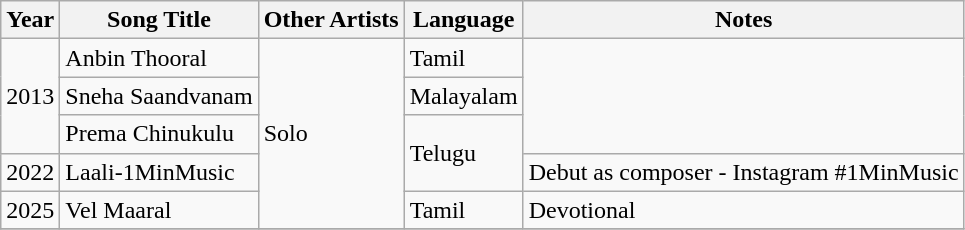<table class="wikitable sortable plainrowheaders">
<tr>
<th>Year</th>
<th>Song Title</th>
<th>Other Artists</th>
<th>Language</th>
<th>Notes</th>
</tr>
<tr>
<td rowspan="3">2013</td>
<td>Anbin Thooral</td>
<td rowspan="5">Solo</td>
<td>Tamil</td>
</tr>
<tr>
<td>Sneha Saandvanam</td>
<td>Malayalam</td>
</tr>
<tr>
<td>Prema Chinukulu</td>
<td rowspan="2">Telugu</td>
</tr>
<tr>
<td>2022</td>
<td>Laali-1MinMusic</td>
<td>Debut as composer - Instagram #1MinMusic</td>
</tr>
<tr>
<td rowspan="1">2025</td>
<td>Vel Maaral</td>
<td>Tamil</td>
<td>Devotional</td>
</tr>
<tr>
</tr>
</table>
